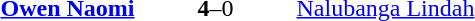<table>
<tr>
<th width=200></th>
<th width=100></th>
<th width=200></th>
</tr>
<tr>
<td align=right><strong><a href='#'>Owen Naomi</a> </strong></td>
<td align=center><strong>4</strong>–0</td>
<td> <a href='#'>Nalubanga Lindah</a></td>
</tr>
</table>
